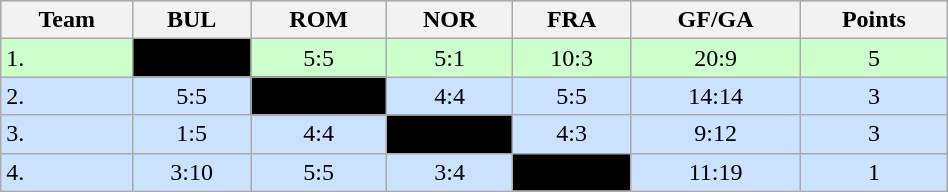<table class="wikitable" bgcolor="#EFEFFF" width="50%">
<tr bgcolor="#BCD2EE">
<th>Team</th>
<th>BUL</th>
<th>ROM</th>
<th>NOR</th>
<th>FRA</th>
<th>GF/GA</th>
<th>Points</th>
</tr>
<tr bgcolor="#ccffcc" align="center">
<td align="left">1. </td>
<td style="background:#000000;"></td>
<td>5:5</td>
<td>5:1</td>
<td>10:3</td>
<td>20:9</td>
<td>5</td>
</tr>
<tr bgcolor="#CAE1FF" align="center">
<td align="left">2. </td>
<td>5:5</td>
<td style="background:#000000;"></td>
<td>4:4</td>
<td>5:5</td>
<td>14:14</td>
<td>3</td>
</tr>
<tr bgcolor="#CAE1FF" align="center">
<td align="left">3. </td>
<td>1:5</td>
<td>4:4</td>
<td style="background:#000000;"></td>
<td>4:3</td>
<td>9:12</td>
<td>3</td>
</tr>
<tr bgcolor="#CAE1FF" align="center">
<td align="left">4. </td>
<td>3:10</td>
<td>5:5</td>
<td>3:4</td>
<td style="background:#000000;"></td>
<td>11:19</td>
<td>1</td>
</tr>
</table>
